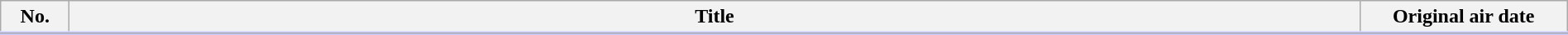<table class="wikitable" style="width:100%; margin:auto; background:#FFF;">
<tr style="border-bottom: 3px solid #CCF;">
<th style="width:3em;">No.</th>
<th>Title</th>
<th style="width:10em;">Original air date</th>
</tr>
<tr>
</tr>
</table>
